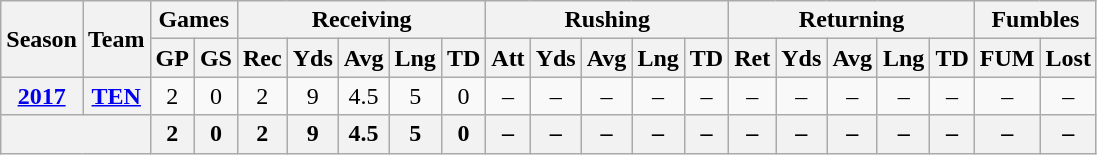<table class=wikitable style="text-align:center;">
<tr>
<th rowspan="2">Season</th>
<th rowspan="2">Team</th>
<th colspan="2">Games</th>
<th colspan="5">Receiving</th>
<th colspan="5">Rushing</th>
<th colspan="5">Returning</th>
<th colspan="2">Fumbles</th>
</tr>
<tr>
<th>GP</th>
<th>GS</th>
<th>Rec</th>
<th>Yds</th>
<th>Avg</th>
<th>Lng</th>
<th>TD</th>
<th>Att</th>
<th>Yds</th>
<th>Avg</th>
<th>Lng</th>
<th>TD</th>
<th>Ret</th>
<th>Yds</th>
<th>Avg</th>
<th>Lng</th>
<th>TD</th>
<th>FUM</th>
<th>Lost</th>
</tr>
<tr>
<th><a href='#'>2017</a></th>
<th><a href='#'>TEN</a></th>
<td>2</td>
<td>0</td>
<td>2</td>
<td>9</td>
<td>4.5</td>
<td>5</td>
<td>0</td>
<td>–</td>
<td>–</td>
<td>–</td>
<td>–</td>
<td>–</td>
<td>–</td>
<td>–</td>
<td>–</td>
<td>–</td>
<td>–</td>
<td>–</td>
<td>–</td>
</tr>
<tr>
<th colspan="2"></th>
<th>2</th>
<th>0</th>
<th>2</th>
<th>9</th>
<th>4.5</th>
<th>5</th>
<th>0</th>
<th>–</th>
<th>–</th>
<th>–</th>
<th>–</th>
<th>–</th>
<th>–</th>
<th>–</th>
<th>–</th>
<th>–</th>
<th>–</th>
<th>–</th>
<th>–</th>
</tr>
</table>
